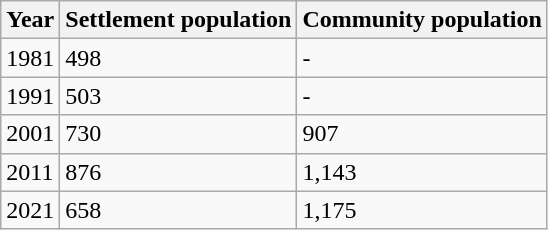<table class="wikitable">
<tr>
<th>Year</th>
<th>Settlement population</th>
<th>Community population</th>
</tr>
<tr>
<td>1981</td>
<td>498</td>
<td>-</td>
</tr>
<tr>
<td>1991</td>
<td>503</td>
<td>-</td>
</tr>
<tr>
<td>2001</td>
<td>730</td>
<td>907</td>
</tr>
<tr>
<td>2011</td>
<td>876</td>
<td>1,143</td>
</tr>
<tr>
<td>2021</td>
<td>658</td>
<td>1,175</td>
</tr>
</table>
